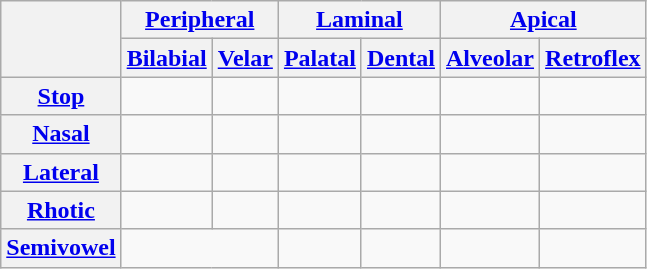<table class="wikitable" style="text-align:center">
<tr>
<th rowspan=2></th>
<th colspan=2><a href='#'>Peripheral</a></th>
<th colspan=2><a href='#'>Laminal</a></th>
<th colspan=2><a href='#'>Apical</a></th>
</tr>
<tr>
<th><a href='#'>Bilabial</a></th>
<th><a href='#'>Velar</a></th>
<th><a href='#'>Palatal</a></th>
<th><a href='#'>Dental</a></th>
<th><a href='#'>Alveolar</a></th>
<th><a href='#'>Retroflex</a></th>
</tr>
<tr>
<th><a href='#'>Stop</a></th>
<td></td>
<td></td>
<td></td>
<td></td>
<td></td>
<td></td>
</tr>
<tr>
<th><a href='#'>Nasal</a></th>
<td></td>
<td></td>
<td></td>
<td></td>
<td></td>
<td></td>
</tr>
<tr>
<th><a href='#'>Lateral</a></th>
<td></td>
<td></td>
<td></td>
<td></td>
<td></td>
<td></td>
</tr>
<tr>
<th><a href='#'>Rhotic</a></th>
<td></td>
<td></td>
<td></td>
<td></td>
<td></td>
<td></td>
</tr>
<tr>
<th><a href='#'>Semivowel</a></th>
<td colspan=2></td>
<td></td>
<td></td>
<td></td>
<td></td>
</tr>
</table>
